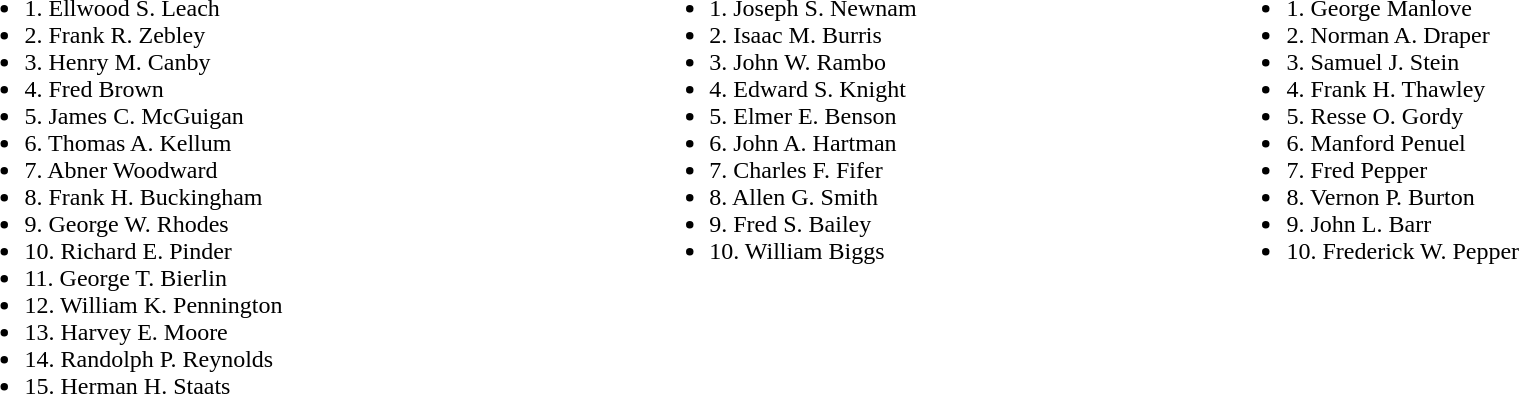<table width=100%>
<tr valign=top>
<td><br><ul><li>1. Ellwood S. Leach</li><li>2. Frank R. Zebley</li><li>3. Henry M. Canby</li><li>4. Fred Brown</li><li>5. James C. McGuigan</li><li>6. Thomas A. Kellum</li><li>7. Abner Woodward</li><li>8. Frank H. Buckingham</li><li>9. George W. Rhodes</li><li>10. Richard E. Pinder</li><li>11. George T. Bierlin</li><li>12. William K. Pennington</li><li>13. Harvey E. Moore</li><li>14. Randolph P. Reynolds</li><li>15. Herman H. Staats</li></ul></td>
<td><br><ul><li>1. Joseph S. Newnam</li><li>2. Isaac M. Burris</li><li>3. John W. Rambo</li><li>4. Edward S. Knight</li><li>5. Elmer E. Benson</li><li>6. John A. Hartman</li><li>7. Charles F. Fifer</li><li>8. Allen G. Smith</li><li>9. Fred S. Bailey</li><li>10. William Biggs</li></ul></td>
<td><br><ul><li>1. George Manlove</li><li>2. Norman A. Draper</li><li>3. Samuel J. Stein</li><li>4. Frank H. Thawley</li><li>5. Resse O. Gordy</li><li>6. Manford Penuel</li><li>7. Fred Pepper</li><li>8. Vernon P. Burton</li><li>9. John L. Barr</li><li>10. Frederick W. Pepper</li></ul></td>
</tr>
</table>
